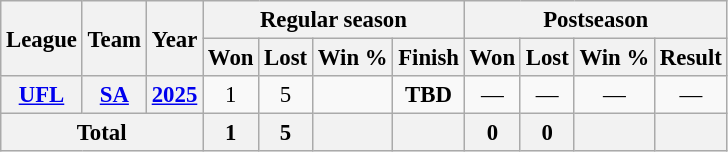<table class="wikitable" style="font-size: 95%; text-align:center;">
<tr>
<th rowspan="2">League</th>
<th rowspan="2">Team</th>
<th rowspan="2">Year</th>
<th colspan="4">Regular season</th>
<th colspan="4">Postseason</th>
</tr>
<tr>
<th>Won</th>
<th>Lost</th>
<th>Win %</th>
<th>Finish</th>
<th>Won</th>
<th>Lost</th>
<th>Win %</th>
<th>Result</th>
</tr>
<tr>
<th><a href='#'>UFL</a></th>
<th><a href='#'>SA</a></th>
<th><a href='#'>2025</a></th>
<td>1</td>
<td>5</td>
<td></td>
<td><strong>TBD</strong></td>
<td>—</td>
<td>—</td>
<td>—</td>
<td>—</td>
</tr>
<tr>
<th colspan="3">Total</th>
<th>1</th>
<th>5</th>
<th></th>
<th></th>
<th>0</th>
<th>0</th>
<th></th>
<th></th>
</tr>
</table>
